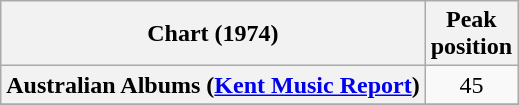<table class="wikitable sortable plainrowheaders">
<tr>
<th scope="col">Chart (1974)</th>
<th scope="col">Peak<br>position</th>
</tr>
<tr>
<th scope="row">Australian Albums (<a href='#'>Kent Music Report</a>)</th>
<td style="text-align:center;">45</td>
</tr>
<tr>
</tr>
</table>
